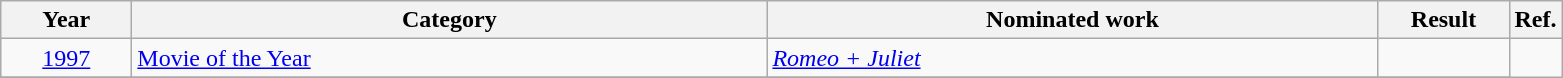<table class=wikitable>
<tr>
<th scope="col" style="width:5em;">Year</th>
<th scope="col" style="width:26em;">Category</th>
<th scope="col" style="width:25em;">Nominated work</th>
<th scope="col" style="width:5em;">Result</th>
<th>Ref.</th>
</tr>
<tr>
<td style="text-align:center;"><a href='#'>1997</a></td>
<td><a href='#'>Movie of the Year</a></td>
<td><em><a href='#'>Romeo + Juliet</a></em></td>
<td></td>
</tr>
<tr>
</tr>
</table>
